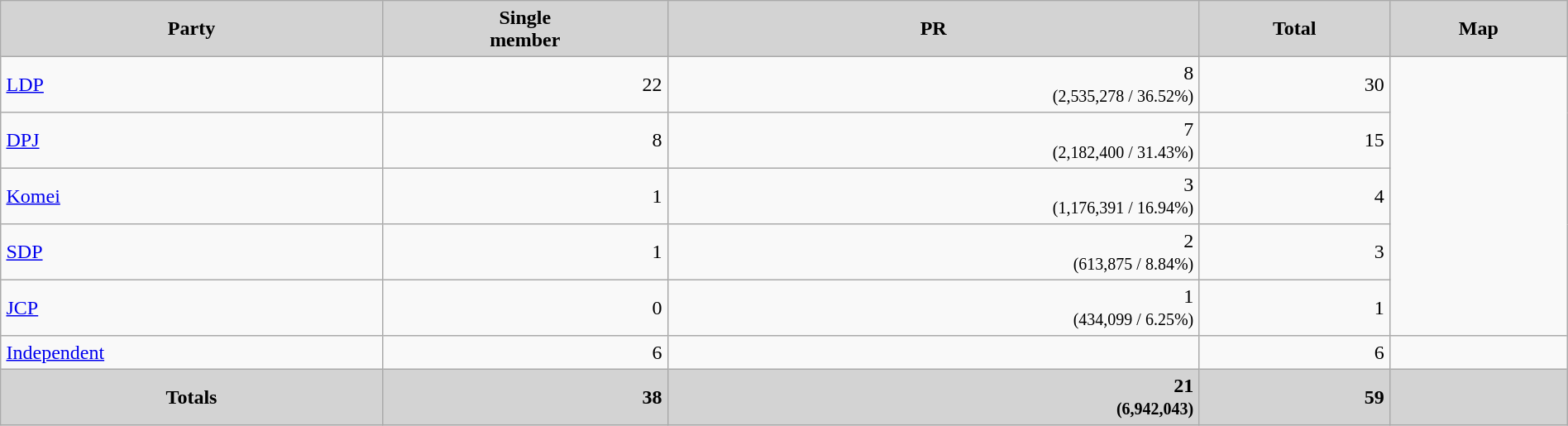<table border="2" cellpadding="4" cellspacing="0" style="width:100%; margin:1em 1em 1em 0; background:#f9f9f9; border:1px #aaa solid; border-collapse:collapse;">
<tr style="background:lightgrey;">
<th>Party</th>
<th>Single<br>member</th>
<th>PR</th>
<th>Total</th>
<th>Map</th>
</tr>
<tr>
<td><a href='#'>LDP</a></td>
<td style="text-align:right;">22</td>
<td style="text-align:right;">8<br><small>(2,535,278 / 36.52%)</small></td>
<td style="text-align:right;">30</td>
<td rowspan=5></td>
</tr>
<tr>
<td><a href='#'>DPJ</a></td>
<td style="text-align:right;">8</td>
<td style="text-align:right;">7<br><small>(2,182,400 / 31.43%)</small></td>
<td style="text-align:right;">15</td>
</tr>
<tr>
<td><a href='#'>Komei</a></td>
<td style="text-align:right;">1</td>
<td style="text-align:right;">3<br><small>(1,176,391 / 16.94%)</small></td>
<td style="text-align:right;">4</td>
</tr>
<tr>
<td><a href='#'>SDP</a></td>
<td style="text-align:right;">1</td>
<td style="text-align:right;">2<br><small>(613,875	/ 8.84%)</small></td>
<td style="text-align:right;">3</td>
</tr>
<tr>
<td><a href='#'>JCP</a></td>
<td style="text-align:right;">0</td>
<td style="text-align:right;">1<br><small>(434,099	/ 6.25%)</small></td>
<td style="text-align:right;">1</td>
</tr>
<tr>
<td><a href='#'>Independent</a></td>
<td style="text-align:right;">6</td>
<td style="text-align:right;"></td>
<td style="text-align:right;">6</td>
</tr>
<tr style="background:lightgrey;">
<th><strong>Totals</strong></th>
<th style="text-align:right;">38</th>
<th style="text-align:right;">21<br><small>(6,942,043)</small></th>
<th style="text-align:right;">59</th>
<th></th>
</tr>
</table>
